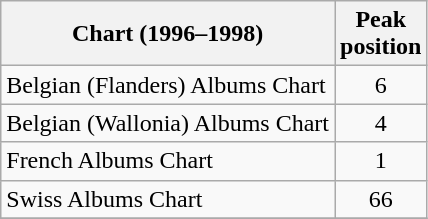<table class="wikitable sortable">
<tr>
<th align="left">Chart (1996–1998)</th>
<th align="center">Peak<br>position</th>
</tr>
<tr>
<td align="left">Belgian (Flanders) Albums Chart</td>
<td align="center">6</td>
</tr>
<tr>
<td align="left">Belgian (Wallonia) Albums Chart</td>
<td align="center">4</td>
</tr>
<tr>
<td align="left">French Albums Chart</td>
<td align="center">1</td>
</tr>
<tr>
<td align="left">Swiss Albums Chart</td>
<td align="center">66</td>
</tr>
<tr>
</tr>
</table>
